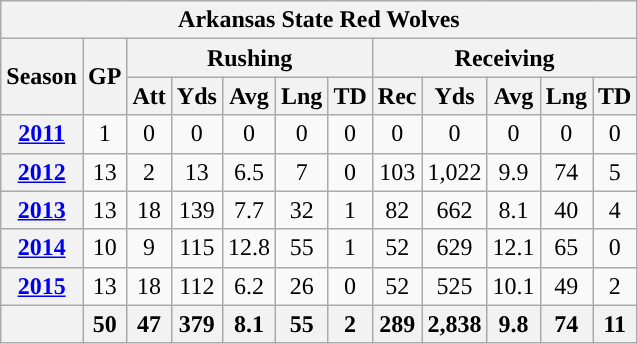<table class="wikitable" style="text-align:center;">
<tr>
<th colspan="15">Arkansas State Red Wolves</th>
</tr>
<tr>
<th rowspan="2">Season</th>
<th rowspan="2">GP</th>
<th colspan="5">Rushing</th>
<th colspan="5">Receiving</th>
</tr>
<tr>
<th>Att</th>
<th>Yds</th>
<th>Avg</th>
<th>Lng</th>
<th>TD</th>
<th>Rec</th>
<th>Yds</th>
<th>Avg</th>
<th>Lng</th>
<th>TD</th>
</tr>
<tr>
<th><a href='#'>2011</a></th>
<td>1</td>
<td>0</td>
<td>0</td>
<td>0</td>
<td>0</td>
<td>0</td>
<td>0</td>
<td>0</td>
<td>0</td>
<td>0</td>
<td>0</td>
</tr>
<tr>
<th><a href='#'>2012</a></th>
<td>13</td>
<td>2</td>
<td>13</td>
<td>6.5</td>
<td>7</td>
<td>0</td>
<td>103</td>
<td>1,022</td>
<td>9.9</td>
<td>74</td>
<td>5</td>
</tr>
<tr>
<th><a href='#'>2013</a></th>
<td>13</td>
<td>18</td>
<td>139</td>
<td>7.7</td>
<td>32</td>
<td>1</td>
<td>82</td>
<td>662</td>
<td>8.1</td>
<td>40</td>
<td>4</td>
</tr>
<tr>
<th><a href='#'>2014</a></th>
<td>10</td>
<td>9</td>
<td>115</td>
<td>12.8</td>
<td>55</td>
<td>1</td>
<td>52</td>
<td>629</td>
<td>12.1</td>
<td>65</td>
<td>0</td>
</tr>
<tr>
<th><a href='#'>2015</a></th>
<td>13</td>
<td>18</td>
<td>112</td>
<td>6.2</td>
<td>26</td>
<td>0</td>
<td>52</td>
<td>525</td>
<td>10.1</td>
<td>49</td>
<td>2</td>
</tr>
<tr>
<th></th>
<th>50</th>
<th>47</th>
<th>379</th>
<th>8.1</th>
<th>55</th>
<th>2</th>
<th>289</th>
<th>2,838</th>
<th>9.8</th>
<th>74</th>
<th>11</th>
</tr>
</table>
